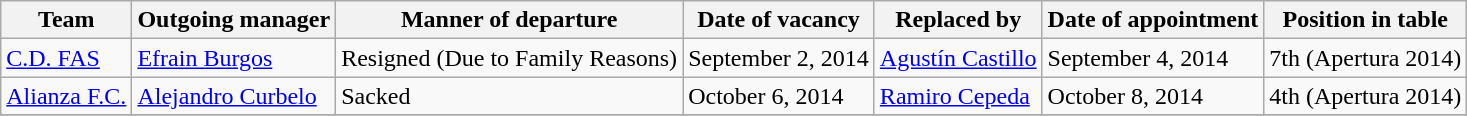<table class="wikitable">
<tr>
<th>Team</th>
<th>Outgoing manager</th>
<th>Manner of departure</th>
<th>Date of vacancy</th>
<th>Replaced by</th>
<th>Date of appointment</th>
<th>Position in table</th>
</tr>
<tr>
<td><a href='#'>C.D. FAS</a></td>
<td> <a href='#'>Efrain Burgos</a></td>
<td>Resigned (Due to Family Reasons)</td>
<td>September 2, 2014</td>
<td> <a href='#'>Agustín Castillo</a></td>
<td>September 4, 2014</td>
<td>7th (Apertura 2014)</td>
</tr>
<tr>
<td><a href='#'>Alianza F.C.</a></td>
<td> <a href='#'>Alejandro Curbelo</a></td>
<td>Sacked</td>
<td>October 6, 2014</td>
<td> <a href='#'>Ramiro Cepeda</a></td>
<td>October 8, 2014</td>
<td>4th (Apertura 2014)</td>
</tr>
<tr>
</tr>
</table>
